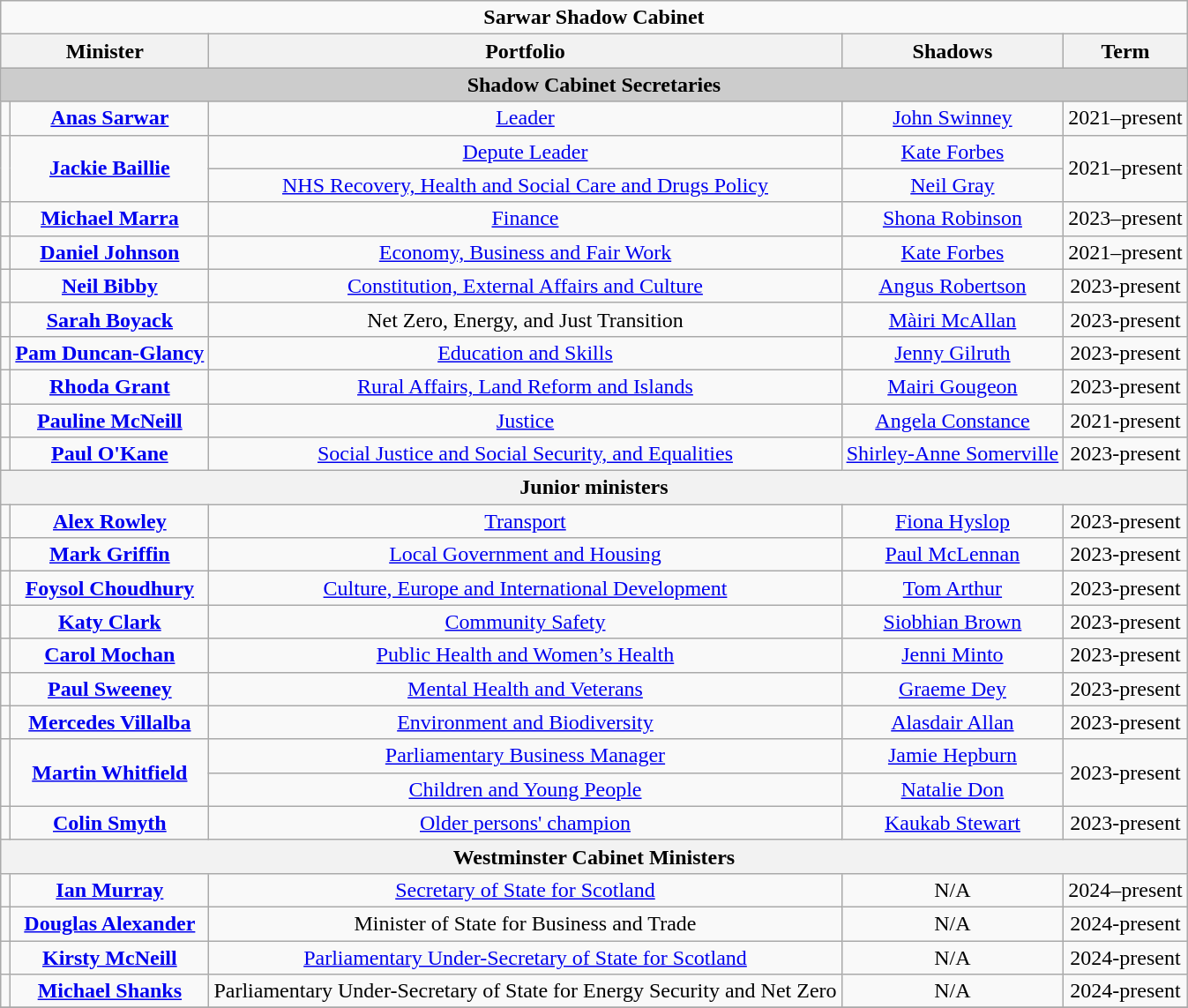<table class="wikitable" style="text-align:center">
<tr>
<td colspan="5"><strong>Sarwar Shadow Cabinet</strong></td>
</tr>
<tr>
<th colspan="2" scope="col">Minister<br></th>
<th>Portfolio</th>
<th>Shadows</th>
<th>Term</th>
</tr>
<tr>
<th colspan="5" style="background:#ccc;">Shadow Cabinet Secretaries</th>
</tr>
<tr>
<td></td>
<td><strong><a href='#'>Anas Sarwar</a></strong><br></td>
<td><a href='#'>Leader</a></td>
<td><a href='#'>John Swinney</a></td>
<td>2021–present</td>
</tr>
<tr>
<td rowspan="2"></td>
<td rowspan="2"><strong><a href='#'>Jackie Baillie</a></strong><br></td>
<td><a href='#'>Depute Leader</a></td>
<td><a href='#'>Kate Forbes</a></td>
<td rowspan="2">2021–present</td>
</tr>
<tr>
<td><a href='#'>NHS Recovery, Health and Social Care and Drugs Policy</a></td>
<td><a href='#'>Neil Gray</a></td>
</tr>
<tr>
<td></td>
<td><strong><a href='#'>Michael Marra</a></strong><br></td>
<td><a href='#'>Finance</a></td>
<td><a href='#'>Shona Robinson</a></td>
<td>2023–present</td>
</tr>
<tr>
<td></td>
<td><strong><a href='#'>Daniel Johnson</a></strong><br></td>
<td><a href='#'>Economy, Business and Fair Work</a></td>
<td><a href='#'>Kate Forbes</a></td>
<td>2021–present</td>
</tr>
<tr>
<td></td>
<td><strong><a href='#'>Neil Bibby</a></strong><br></td>
<td><a href='#'>Constitution, External Affairs and Culture</a></td>
<td><a href='#'>Angus Robertson</a></td>
<td>2023-present</td>
</tr>
<tr>
<td></td>
<td><strong><a href='#'>Sarah Boyack</a></strong><br></td>
<td>Net Zero, Energy, and Just Transition</td>
<td><a href='#'>Màiri McAllan</a></td>
<td>2023-present</td>
</tr>
<tr>
<td></td>
<td><strong><a href='#'>Pam Duncan-Glancy</a></strong><br></td>
<td><a href='#'>Education and Skills</a></td>
<td><a href='#'>Jenny Gilruth</a></td>
<td>2023-present</td>
</tr>
<tr>
<td></td>
<td><strong><a href='#'>Rhoda Grant</a></strong><br></td>
<td><a href='#'>Rural Affairs, Land Reform and Islands</a></td>
<td><a href='#'>Mairi Gougeon</a></td>
<td>2023-present</td>
</tr>
<tr>
<td></td>
<td><strong><a href='#'>Pauline McNeill</a></strong><br></td>
<td><a href='#'>Justice</a></td>
<td><a href='#'>Angela Constance</a></td>
<td>2021-present</td>
</tr>
<tr>
<td></td>
<td><strong><a href='#'>Paul O'Kane</a></strong><br></td>
<td><a href='#'>Social Justice and Social Security, and Equalities</a></td>
<td><a href='#'>Shirley-Anne Somerville</a></td>
<td>2023-present</td>
</tr>
<tr>
<th colspan="5">Junior ministers</th>
</tr>
<tr>
<td></td>
<td><strong><a href='#'>Alex Rowley</a></strong><br></td>
<td><a href='#'>Transport</a></td>
<td><a href='#'>Fiona Hyslop</a></td>
<td>2023-present</td>
</tr>
<tr>
<td></td>
<td><strong><a href='#'>Mark Griffin</a></strong><br></td>
<td><a href='#'>Local Government and Housing</a></td>
<td><a href='#'>Paul McLennan</a></td>
<td>2023-present</td>
</tr>
<tr>
<td></td>
<td><strong><a href='#'>Foysol Choudhury</a></strong><br></td>
<td><a href='#'>Culture, Europe and International Development</a></td>
<td><a href='#'>Tom Arthur</a></td>
<td>2023-present</td>
</tr>
<tr>
<td></td>
<td><strong><a href='#'>Katy Clark</a></strong><br></td>
<td><a href='#'>Community Safety</a></td>
<td><a href='#'>Siobhian Brown</a></td>
<td>2023-present</td>
</tr>
<tr>
<td></td>
<td><strong><a href='#'>Carol Mochan</a></strong><br></td>
<td><a href='#'>Public Health and Women’s Health</a></td>
<td><a href='#'>Jenni Minto</a></td>
<td>2023-present</td>
</tr>
<tr>
<td></td>
<td><strong><a href='#'>Paul Sweeney</a></strong><br></td>
<td><a href='#'>Mental Health and Veterans</a></td>
<td><a href='#'>Graeme Dey</a></td>
<td>2023-present</td>
</tr>
<tr>
<td></td>
<td><strong><a href='#'>Mercedes Villalba</a></strong><br></td>
<td><a href='#'>Environment and Biodiversity</a></td>
<td><a href='#'>Alasdair Allan</a></td>
<td>2023-present</td>
</tr>
<tr>
<td rowspan="2"></td>
<td rowspan="2"><strong><a href='#'>Martin Whitfield</a></strong><br></td>
<td><a href='#'>Parliamentary Business Manager</a></td>
<td><a href='#'>Jamie Hepburn</a></td>
<td rowspan="2">2023-present</td>
</tr>
<tr>
<td><a href='#'>Children and Young People</a></td>
<td><a href='#'>Natalie Don</a></td>
</tr>
<tr>
<td></td>
<td><strong><a href='#'>Colin Smyth</a></strong><br></td>
<td><a href='#'>Older persons' champion</a></td>
<td><a href='#'>Kaukab Stewart</a></td>
<td>2023-present</td>
</tr>
<tr>
<th colspan="5">Westminster Cabinet Ministers</th>
</tr>
<tr>
<td></td>
<td><strong><a href='#'>Ian Murray</a></strong><br></td>
<td><a href='#'>Secretary of State for Scotland</a></td>
<td>N/A</td>
<td>2024–present</td>
</tr>
<tr>
<td></td>
<td><strong><a href='#'>Douglas Alexander</a></strong><br></td>
<td>Minister of State for Business and Trade</td>
<td>N/A</td>
<td>2024-present</td>
</tr>
<tr>
<td></td>
<td><strong><a href='#'>Kirsty McNeill</a></strong><br></td>
<td><a href='#'>Parliamentary Under-Secretary of State for Scotland</a></td>
<td>N/A</td>
<td>2024-present</td>
</tr>
<tr>
<td></td>
<td><strong><a href='#'>Michael Shanks</a></strong><br></td>
<td>Parliamentary Under-Secretary of State for Energy Security and Net Zero</td>
<td>N/A</td>
<td>2024-present</td>
</tr>
<tr>
</tr>
</table>
